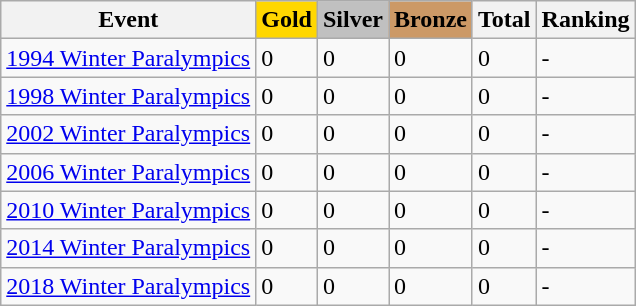<table class="wikitable">
<tr>
<th>Event</th>
<td style="background:gold; font-weight:bold;">Gold</td>
<td style="background:silver; font-weight:bold;">Silver</td>
<td style="background:#cc9966; font-weight:bold;">Bronze</td>
<th>Total</th>
<th>Ranking</th>
</tr>
<tr>
<td><a href='#'>1994 Winter Paralympics</a></td>
<td>0</td>
<td>0</td>
<td>0</td>
<td>0</td>
<td>-</td>
</tr>
<tr>
<td><a href='#'>1998 Winter Paralympics</a></td>
<td>0</td>
<td>0</td>
<td>0</td>
<td>0</td>
<td>-</td>
</tr>
<tr>
<td><a href='#'>2002 Winter Paralympics</a></td>
<td>0</td>
<td>0</td>
<td>0</td>
<td>0</td>
<td>-</td>
</tr>
<tr>
<td><a href='#'>2006 Winter Paralympics</a></td>
<td>0</td>
<td>0</td>
<td>0</td>
<td>0</td>
<td>-</td>
</tr>
<tr>
<td><a href='#'>2010 Winter Paralympics</a></td>
<td>0</td>
<td>0</td>
<td>0</td>
<td>0</td>
<td>-</td>
</tr>
<tr>
<td><a href='#'>2014 Winter Paralympics</a></td>
<td>0</td>
<td>0</td>
<td>0</td>
<td>0</td>
<td>-</td>
</tr>
<tr>
<td><a href='#'>2018 Winter Paralympics</a></td>
<td>0</td>
<td>0</td>
<td>0</td>
<td>0</td>
<td>-</td>
</tr>
</table>
